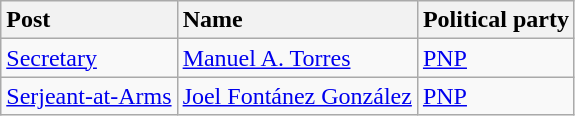<table class="wikitable sortable">
<tr>
<th style="text-align: left">Post</th>
<th style="text-align: left">Name</th>
<th style="text-align: left">Political party</th>
</tr>
<tr>
<td><a href='#'>Secretary</a></td>
<td><a href='#'>Manuel A. Torres</a></td>
<td><a href='#'>PNP</a></td>
</tr>
<tr>
<td><a href='#'>Serjeant-at-Arms</a></td>
<td><a href='#'>Joel Fontánez González</a> </td>
<td><a href='#'>PNP</a></td>
</tr>
</table>
